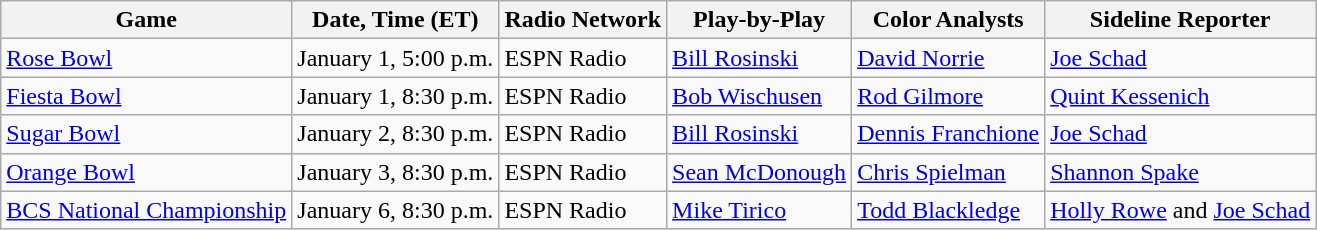<table class="wikitable">
<tr>
<th>Game</th>
<th>Date, Time (ET)</th>
<th>Radio Network</th>
<th>Play-by-Play</th>
<th>Color Analysts</th>
<th>Sideline Reporter</th>
</tr>
<tr>
<td><a href='#'>Rose Bowl</a></td>
<td>January 1, 5:00 p.m.</td>
<td>ESPN Radio</td>
<td><a href='#'>Bill Rosinski</a></td>
<td><a href='#'>David Norrie</a></td>
<td><a href='#'>Joe Schad</a></td>
</tr>
<tr>
<td><a href='#'>Fiesta Bowl</a></td>
<td>January 1, 8:30 p.m.</td>
<td>ESPN Radio</td>
<td><a href='#'>Bob Wischusen</a></td>
<td><a href='#'>Rod Gilmore</a></td>
<td><a href='#'>Quint Kessenich</a></td>
</tr>
<tr>
<td><a href='#'>Sugar Bowl</a></td>
<td>January 2, 8:30 p.m.</td>
<td>ESPN Radio</td>
<td><a href='#'>Bill Rosinski</a></td>
<td><a href='#'>Dennis Franchione</a></td>
<td><a href='#'>Joe Schad</a></td>
</tr>
<tr>
<td><a href='#'>Orange Bowl</a></td>
<td>January 3, 8:30 p.m.</td>
<td>ESPN Radio</td>
<td><a href='#'>Sean McDonough</a></td>
<td><a href='#'>Chris Spielman</a></td>
<td><a href='#'>Shannon Spake</a></td>
</tr>
<tr>
<td><a href='#'>BCS National Championship</a></td>
<td>January 6, 8:30 p.m.</td>
<td>ESPN Radio</td>
<td><a href='#'>Mike Tirico</a></td>
<td><a href='#'>Todd Blackledge</a></td>
<td><a href='#'>Holly Rowe</a> and <a href='#'>Joe Schad</a></td>
</tr>
</table>
